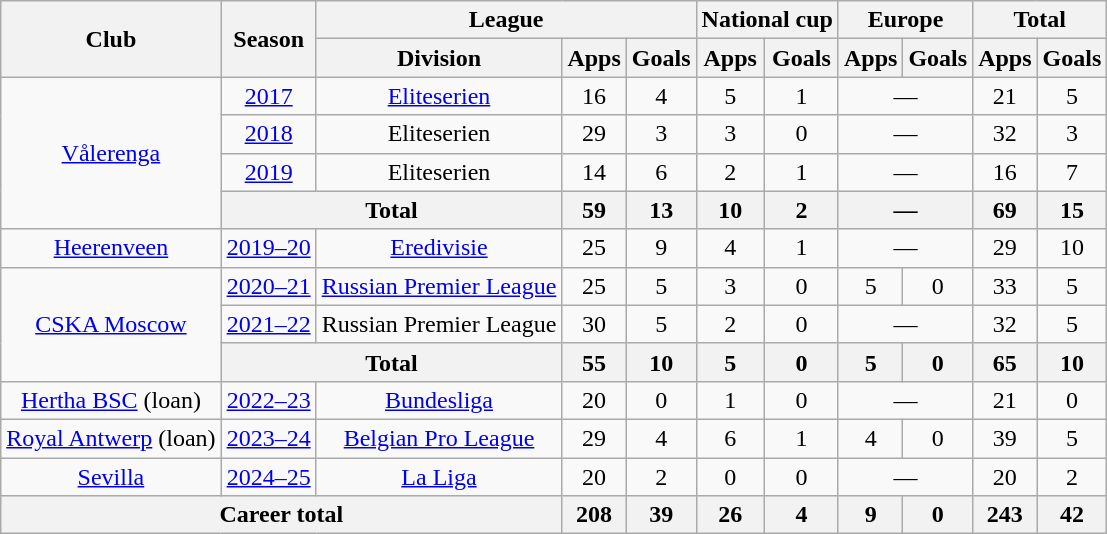<table class="wikitable" style="text-align: center;">
<tr>
<th rowspan=2>Club</th>
<th rowspan=2>Season</th>
<th colspan=3>League</th>
<th colspan=2>National cup</th>
<th colspan=2>Europe</th>
<th colspan=2>Total</th>
</tr>
<tr>
<th>Division</th>
<th>Apps</th>
<th>Goals</th>
<th>Apps</th>
<th>Goals</th>
<th>Apps</th>
<th>Goals</th>
<th>Apps</th>
<th>Goals</th>
</tr>
<tr>
<td rowspan=4><a href='#'>Vålerenga</a></td>
<td><a href='#'>2017</a></td>
<td><a href='#'>Eliteserien</a></td>
<td>16</td>
<td>4</td>
<td>5</td>
<td>1</td>
<td colspan=2>—</td>
<td>21</td>
<td>5</td>
</tr>
<tr>
<td><a href='#'>2018</a></td>
<td>Eliteserien</td>
<td>29</td>
<td>3</td>
<td>3</td>
<td>0</td>
<td colspan=2>—</td>
<td>32</td>
<td>3</td>
</tr>
<tr>
<td><a href='#'>2019</a></td>
<td>Eliteserien</td>
<td>14</td>
<td>6</td>
<td>2</td>
<td>1</td>
<td colspan=2>—</td>
<td>16</td>
<td>7</td>
</tr>
<tr>
<th colspan=2>Total</th>
<th>59</th>
<th>13</th>
<th>10</th>
<th>2</th>
<th colspan=2>—</th>
<th>69</th>
<th>15</th>
</tr>
<tr>
<td><a href='#'>Heerenveen</a></td>
<td><a href='#'>2019–20</a></td>
<td><a href='#'>Eredivisie</a></td>
<td>25</td>
<td>9</td>
<td>4</td>
<td>1</td>
<td colspan=2>—</td>
<td>29</td>
<td>10</td>
</tr>
<tr>
<td rowspan=3><a href='#'>CSKA Moscow</a></td>
<td><a href='#'>2020–21</a></td>
<td><a href='#'>Russian Premier League</a></td>
<td>25</td>
<td>5</td>
<td>3</td>
<td>0</td>
<td>5</td>
<td>0</td>
<td>33</td>
<td>5</td>
</tr>
<tr>
<td><a href='#'>2021–22</a></td>
<td>Russian Premier League</td>
<td>30</td>
<td>5</td>
<td>2</td>
<td>0</td>
<td colspan=2>—</td>
<td>32</td>
<td>5</td>
</tr>
<tr>
<th colspan=2>Total</th>
<th>55</th>
<th>10</th>
<th>5</th>
<th>0</th>
<th>5</th>
<th>0</th>
<th>65</th>
<th>10</th>
</tr>
<tr>
<td><a href='#'>Hertha BSC</a> (loan)</td>
<td><a href='#'>2022–23</a></td>
<td><a href='#'>Bundesliga</a></td>
<td>20</td>
<td>0</td>
<td>1</td>
<td>0</td>
<td colspan=2>—</td>
<td>21</td>
<td>0</td>
</tr>
<tr>
<td><a href='#'>Royal Antwerp</a> (loan)</td>
<td><a href='#'>2023–24</a></td>
<td><a href='#'>Belgian Pro League</a></td>
<td>29</td>
<td>4</td>
<td>6</td>
<td>1</td>
<td>4</td>
<td>0</td>
<td>39</td>
<td>5</td>
</tr>
<tr>
<td><a href='#'>Sevilla</a></td>
<td><a href='#'>2024–25</a></td>
<td><a href='#'>La Liga</a></td>
<td>20</td>
<td>2</td>
<td>0</td>
<td>0</td>
<td colspan=2>—</td>
<td>20</td>
<td>2</td>
</tr>
<tr>
<th colspan=3>Career total</th>
<th>208</th>
<th>39</th>
<th>26</th>
<th>4</th>
<th>9</th>
<th>0</th>
<th>243</th>
<th>42</th>
</tr>
</table>
